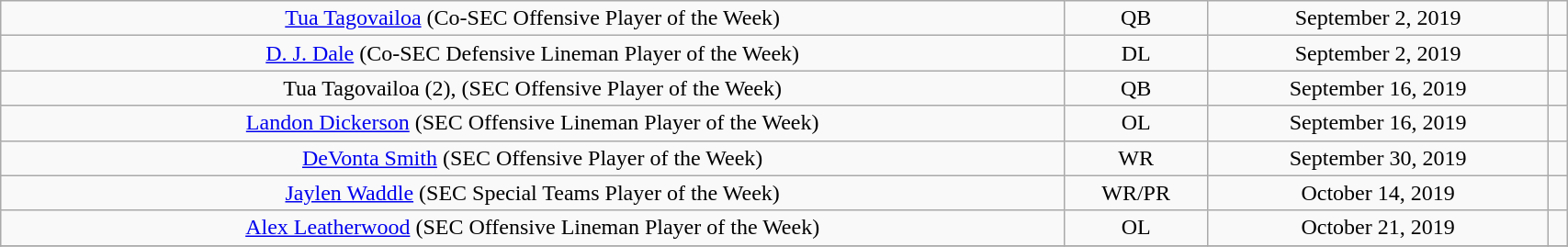<table class="wikitable" style="width: 90%;text-align: center;">
<tr align="center">
<td><a href='#'>Tua Tagovailoa</a> (Co-SEC Offensive Player of the Week)</td>
<td>QB</td>
<td>September 2, 2019</td>
<td></td>
</tr>
<tr>
<td><a href='#'>D. J. Dale</a> (Co-SEC Defensive Lineman Player of the Week)</td>
<td>DL</td>
<td>September 2, 2019</td>
<td></td>
</tr>
<tr>
<td>Tua Tagovailoa (2), (SEC Offensive Player of the Week)</td>
<td>QB</td>
<td>September 16, 2019</td>
<td></td>
</tr>
<tr>
<td><a href='#'>Landon Dickerson</a> (SEC Offensive Lineman Player of the Week)</td>
<td>OL</td>
<td>September 16, 2019</td>
<td></td>
</tr>
<tr>
<td><a href='#'>DeVonta Smith</a> (SEC Offensive Player of the Week)</td>
<td>WR</td>
<td>September 30, 2019</td>
<td></td>
</tr>
<tr>
<td><a href='#'>Jaylen Waddle</a> (SEC Special Teams Player of the Week)</td>
<td>WR/PR</td>
<td>October 14, 2019</td>
<td></td>
</tr>
<tr>
<td><a href='#'>Alex Leatherwood</a> (SEC Offensive Lineman Player of the Week)</td>
<td>OL</td>
<td>October 21, 2019</td>
<td></td>
</tr>
<tr>
</tr>
</table>
